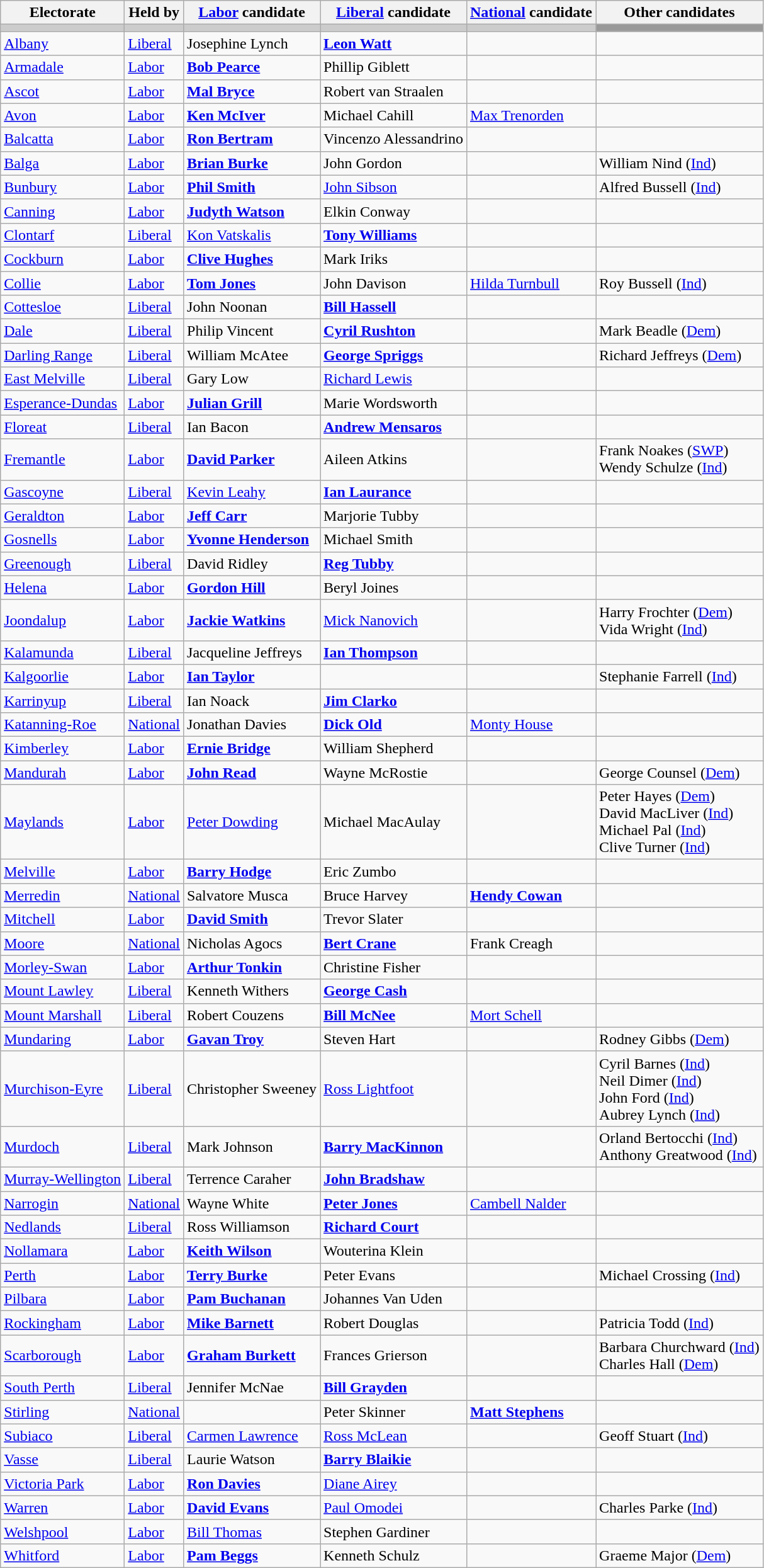<table class="wikitable">
<tr>
<th>Electorate</th>
<th>Held by</th>
<th><a href='#'>Labor</a> candidate</th>
<th><a href='#'>Liberal</a> candidate</th>
<th><a href='#'>National</a> candidate</th>
<th>Other candidates</th>
</tr>
<tr bgcolor="#cccccc">
<td></td>
<td></td>
<td></td>
<td></td>
<td></td>
<td bgcolor="#999999"></td>
</tr>
<tr>
<td><a href='#'>Albany</a></td>
<td><a href='#'>Liberal</a></td>
<td>Josephine Lynch</td>
<td><strong><a href='#'>Leon Watt</a></strong></td>
<td></td>
<td></td>
</tr>
<tr>
<td><a href='#'>Armadale</a></td>
<td><a href='#'>Labor</a></td>
<td><strong><a href='#'>Bob Pearce</a></strong></td>
<td>Phillip Giblett</td>
<td></td>
<td></td>
</tr>
<tr>
<td><a href='#'>Ascot</a></td>
<td><a href='#'>Labor</a></td>
<td><strong><a href='#'>Mal Bryce</a></strong></td>
<td>Robert van Straalen</td>
<td></td>
<td></td>
</tr>
<tr>
<td><a href='#'>Avon</a></td>
<td><a href='#'>Labor</a></td>
<td><strong><a href='#'>Ken McIver</a></strong></td>
<td>Michael Cahill</td>
<td><a href='#'>Max Trenorden</a></td>
<td></td>
</tr>
<tr>
<td><a href='#'>Balcatta</a></td>
<td><a href='#'>Labor</a></td>
<td><strong><a href='#'>Ron Bertram</a></strong></td>
<td>Vincenzo Alessandrino</td>
<td></td>
<td></td>
</tr>
<tr>
<td><a href='#'>Balga</a></td>
<td><a href='#'>Labor</a></td>
<td><strong><a href='#'>Brian Burke</a></strong></td>
<td>John Gordon</td>
<td></td>
<td>William Nind (<a href='#'>Ind</a>)</td>
</tr>
<tr>
<td><a href='#'>Bunbury</a></td>
<td><a href='#'>Labor</a></td>
<td><strong><a href='#'>Phil Smith</a></strong></td>
<td><a href='#'>John Sibson</a></td>
<td></td>
<td>Alfred Bussell (<a href='#'>Ind</a>)</td>
</tr>
<tr>
<td><a href='#'>Canning</a></td>
<td><a href='#'>Labor</a></td>
<td><strong><a href='#'>Judyth Watson</a></strong></td>
<td>Elkin Conway</td>
<td></td>
<td></td>
</tr>
<tr>
<td><a href='#'>Clontarf</a></td>
<td><a href='#'>Liberal</a></td>
<td><a href='#'>Kon Vatskalis</a></td>
<td><strong><a href='#'>Tony Williams</a></strong></td>
<td></td>
<td></td>
</tr>
<tr>
<td><a href='#'>Cockburn</a></td>
<td><a href='#'>Labor</a></td>
<td><strong><a href='#'>Clive Hughes</a></strong></td>
<td>Mark Iriks</td>
<td></td>
<td></td>
</tr>
<tr>
<td><a href='#'>Collie</a></td>
<td><a href='#'>Labor</a></td>
<td><strong><a href='#'>Tom Jones</a></strong></td>
<td>John Davison</td>
<td><a href='#'>Hilda Turnbull</a></td>
<td>Roy Bussell (<a href='#'>Ind</a>)</td>
</tr>
<tr>
<td><a href='#'>Cottesloe</a></td>
<td><a href='#'>Liberal</a></td>
<td>John Noonan</td>
<td><strong><a href='#'>Bill Hassell</a></strong></td>
<td></td>
<td></td>
</tr>
<tr>
<td><a href='#'>Dale</a></td>
<td><a href='#'>Liberal</a></td>
<td>Philip Vincent</td>
<td><strong><a href='#'>Cyril Rushton</a></strong></td>
<td></td>
<td>Mark Beadle (<a href='#'>Dem</a>)</td>
</tr>
<tr>
<td><a href='#'>Darling Range</a></td>
<td><a href='#'>Liberal</a></td>
<td>William McAtee</td>
<td><strong><a href='#'>George Spriggs</a></strong></td>
<td></td>
<td>Richard Jeffreys (<a href='#'>Dem</a>)</td>
</tr>
<tr>
<td><a href='#'>East Melville</a></td>
<td><a href='#'>Liberal</a></td>
<td>Gary Low</td>
<td><a href='#'>Richard Lewis</a></td>
<td></td>
<td></td>
</tr>
<tr>
<td><a href='#'>Esperance-Dundas</a></td>
<td><a href='#'>Labor</a></td>
<td><strong><a href='#'>Julian Grill</a></strong></td>
<td>Marie Wordsworth</td>
<td></td>
<td></td>
</tr>
<tr>
<td><a href='#'>Floreat</a></td>
<td><a href='#'>Liberal</a></td>
<td>Ian Bacon</td>
<td><strong><a href='#'>Andrew Mensaros</a></strong></td>
<td></td>
<td></td>
</tr>
<tr>
<td><a href='#'>Fremantle</a></td>
<td><a href='#'>Labor</a></td>
<td><strong><a href='#'>David Parker</a></strong></td>
<td>Aileen Atkins</td>
<td></td>
<td>Frank Noakes (<a href='#'>SWP</a>) <br> Wendy Schulze (<a href='#'>Ind</a>)</td>
</tr>
<tr>
<td><a href='#'>Gascoyne</a></td>
<td><a href='#'>Liberal</a></td>
<td><a href='#'>Kevin Leahy</a></td>
<td><strong><a href='#'>Ian Laurance</a></strong></td>
<td></td>
<td></td>
</tr>
<tr>
<td><a href='#'>Geraldton</a></td>
<td><a href='#'>Labor</a></td>
<td><strong><a href='#'>Jeff Carr</a></strong></td>
<td>Marjorie Tubby</td>
<td></td>
<td></td>
</tr>
<tr>
<td><a href='#'>Gosnells</a></td>
<td><a href='#'>Labor</a></td>
<td><strong><a href='#'>Yvonne Henderson</a></strong></td>
<td>Michael Smith</td>
<td></td>
<td></td>
</tr>
<tr>
<td><a href='#'>Greenough</a></td>
<td><a href='#'>Liberal</a></td>
<td>David Ridley</td>
<td><strong><a href='#'>Reg Tubby</a></strong></td>
<td></td>
<td></td>
</tr>
<tr>
<td><a href='#'>Helena</a></td>
<td><a href='#'>Labor</a></td>
<td><strong><a href='#'>Gordon Hill</a></strong></td>
<td>Beryl Joines</td>
<td></td>
<td></td>
</tr>
<tr>
<td><a href='#'>Joondalup</a></td>
<td><a href='#'>Labor</a></td>
<td><strong><a href='#'>Jackie Watkins</a></strong></td>
<td><a href='#'>Mick Nanovich</a></td>
<td></td>
<td>Harry Frochter (<a href='#'>Dem</a>) <br> Vida Wright (<a href='#'>Ind</a>)</td>
</tr>
<tr>
<td><a href='#'>Kalamunda</a></td>
<td><a href='#'>Liberal</a></td>
<td>Jacqueline Jeffreys</td>
<td><strong><a href='#'>Ian Thompson</a></strong></td>
<td></td>
<td></td>
</tr>
<tr>
<td><a href='#'>Kalgoorlie</a></td>
<td><a href='#'>Labor</a></td>
<td><strong><a href='#'>Ian Taylor</a></strong></td>
<td></td>
<td></td>
<td>Stephanie Farrell (<a href='#'>Ind</a>)</td>
</tr>
<tr>
<td><a href='#'>Karrinyup</a></td>
<td><a href='#'>Liberal</a></td>
<td>Ian Noack</td>
<td><strong><a href='#'>Jim Clarko</a></strong></td>
<td></td>
<td></td>
</tr>
<tr>
<td><a href='#'>Katanning-Roe</a></td>
<td><a href='#'>National</a></td>
<td>Jonathan Davies</td>
<td><strong><a href='#'>Dick Old</a></strong></td>
<td><a href='#'>Monty House</a></td>
<td></td>
</tr>
<tr>
<td><a href='#'>Kimberley</a></td>
<td><a href='#'>Labor</a></td>
<td><strong><a href='#'>Ernie Bridge</a></strong></td>
<td>William Shepherd</td>
<td></td>
<td></td>
</tr>
<tr>
<td><a href='#'>Mandurah</a></td>
<td><a href='#'>Labor</a></td>
<td><strong><a href='#'>John Read</a></strong></td>
<td>Wayne McRostie</td>
<td></td>
<td>George Counsel (<a href='#'>Dem</a>)</td>
</tr>
<tr>
<td><a href='#'>Maylands</a></td>
<td><a href='#'>Labor</a></td>
<td><a href='#'>Peter Dowding</a></td>
<td>Michael MacAulay</td>
<td></td>
<td>Peter Hayes (<a href='#'>Dem</a>) <br> David MacLiver (<a href='#'>Ind</a>) <br> Michael Pal (<a href='#'>Ind</a>) <br> Clive Turner (<a href='#'>Ind</a>)</td>
</tr>
<tr>
<td><a href='#'>Melville</a></td>
<td><a href='#'>Labor</a></td>
<td><strong><a href='#'>Barry Hodge</a></strong></td>
<td>Eric Zumbo</td>
<td></td>
<td></td>
</tr>
<tr>
<td><a href='#'>Merredin</a></td>
<td><a href='#'>National</a></td>
<td>Salvatore Musca</td>
<td>Bruce Harvey</td>
<td><strong><a href='#'>Hendy Cowan</a></strong></td>
<td></td>
</tr>
<tr>
<td><a href='#'>Mitchell</a></td>
<td><a href='#'>Labor</a></td>
<td><strong><a href='#'>David Smith</a></strong></td>
<td>Trevor Slater</td>
<td></td>
<td></td>
</tr>
<tr>
<td><a href='#'>Moore</a></td>
<td><a href='#'>National</a></td>
<td>Nicholas Agocs</td>
<td><strong><a href='#'>Bert Crane</a></strong></td>
<td>Frank Creagh</td>
<td></td>
</tr>
<tr>
<td><a href='#'>Morley-Swan</a></td>
<td><a href='#'>Labor</a></td>
<td><strong><a href='#'>Arthur Tonkin</a></strong></td>
<td>Christine Fisher</td>
<td></td>
<td></td>
</tr>
<tr>
<td><a href='#'>Mount Lawley</a></td>
<td><a href='#'>Liberal</a></td>
<td>Kenneth Withers</td>
<td><strong><a href='#'>George Cash</a></strong></td>
<td></td>
<td></td>
</tr>
<tr>
<td><a href='#'>Mount Marshall</a></td>
<td><a href='#'>Liberal</a></td>
<td>Robert Couzens</td>
<td><strong><a href='#'>Bill McNee</a></strong></td>
<td><a href='#'>Mort Schell</a></td>
<td></td>
</tr>
<tr>
<td><a href='#'>Mundaring</a></td>
<td><a href='#'>Labor</a></td>
<td><strong><a href='#'>Gavan Troy</a></strong></td>
<td>Steven Hart</td>
<td></td>
<td>Rodney Gibbs (<a href='#'>Dem</a>)</td>
</tr>
<tr>
<td><a href='#'>Murchison-Eyre</a></td>
<td><a href='#'>Liberal</a></td>
<td>Christopher Sweeney</td>
<td><a href='#'>Ross Lightfoot</a></td>
<td></td>
<td>Cyril Barnes (<a href='#'>Ind</a>) <br> Neil Dimer (<a href='#'>Ind</a>) <br> John Ford (<a href='#'>Ind</a>) <br> Aubrey Lynch (<a href='#'>Ind</a>)</td>
</tr>
<tr>
<td><a href='#'>Murdoch</a></td>
<td><a href='#'>Liberal</a></td>
<td>Mark Johnson</td>
<td><strong><a href='#'>Barry MacKinnon</a></strong></td>
<td></td>
<td>Orland Bertocchi (<a href='#'>Ind</a>) <br> Anthony Greatwood (<a href='#'>Ind</a>)</td>
</tr>
<tr>
<td><a href='#'>Murray-Wellington</a></td>
<td><a href='#'>Liberal</a></td>
<td>Terrence Caraher</td>
<td><strong><a href='#'>John Bradshaw</a></strong></td>
<td></td>
<td></td>
</tr>
<tr>
<td><a href='#'>Narrogin</a></td>
<td><a href='#'>National</a></td>
<td>Wayne White</td>
<td><strong><a href='#'>Peter Jones</a></strong></td>
<td><a href='#'>Cambell Nalder</a></td>
<td></td>
</tr>
<tr>
<td><a href='#'>Nedlands</a></td>
<td><a href='#'>Liberal</a></td>
<td>Ross Williamson</td>
<td><strong><a href='#'>Richard Court</a></strong></td>
<td></td>
<td></td>
</tr>
<tr>
<td><a href='#'>Nollamara</a></td>
<td><a href='#'>Labor</a></td>
<td><strong><a href='#'>Keith Wilson</a></strong></td>
<td>Wouterina Klein</td>
<td></td>
<td></td>
</tr>
<tr>
<td><a href='#'>Perth</a></td>
<td><a href='#'>Labor</a></td>
<td><strong><a href='#'>Terry Burke</a></strong></td>
<td>Peter Evans</td>
<td></td>
<td>Michael Crossing (<a href='#'>Ind</a>)</td>
</tr>
<tr>
<td><a href='#'>Pilbara</a></td>
<td><a href='#'>Labor</a></td>
<td><strong><a href='#'>Pam Buchanan</a></strong></td>
<td>Johannes Van Uden</td>
<td></td>
<td></td>
</tr>
<tr>
<td><a href='#'>Rockingham</a></td>
<td><a href='#'>Labor</a></td>
<td><strong><a href='#'>Mike Barnett</a></strong></td>
<td>Robert Douglas</td>
<td></td>
<td>Patricia Todd (<a href='#'>Ind</a>)</td>
</tr>
<tr>
<td><a href='#'>Scarborough</a></td>
<td><a href='#'>Labor</a></td>
<td><strong><a href='#'>Graham Burkett</a></strong></td>
<td>Frances Grierson</td>
<td></td>
<td>Barbara Churchward (<a href='#'>Ind</a>) <br> Charles Hall (<a href='#'>Dem</a>)</td>
</tr>
<tr>
<td><a href='#'>South Perth</a></td>
<td><a href='#'>Liberal</a></td>
<td>Jennifer McNae</td>
<td><strong><a href='#'>Bill Grayden</a></strong></td>
<td></td>
<td></td>
</tr>
<tr>
<td><a href='#'>Stirling</a></td>
<td><a href='#'>National</a></td>
<td></td>
<td>Peter Skinner</td>
<td><strong><a href='#'>Matt Stephens</a></strong></td>
<td></td>
</tr>
<tr>
<td><a href='#'>Subiaco</a></td>
<td><a href='#'>Liberal</a></td>
<td><a href='#'>Carmen Lawrence</a></td>
<td><a href='#'>Ross McLean</a></td>
<td></td>
<td>Geoff Stuart (<a href='#'>Ind</a>)</td>
</tr>
<tr>
<td><a href='#'>Vasse</a></td>
<td><a href='#'>Liberal</a></td>
<td>Laurie Watson</td>
<td><strong><a href='#'>Barry Blaikie</a></strong></td>
<td></td>
<td></td>
</tr>
<tr>
<td><a href='#'>Victoria Park</a></td>
<td><a href='#'>Labor</a></td>
<td><strong><a href='#'>Ron Davies</a></strong></td>
<td><a href='#'>Diane Airey</a></td>
<td></td>
<td></td>
</tr>
<tr>
<td><a href='#'>Warren</a></td>
<td><a href='#'>Labor</a></td>
<td><strong><a href='#'>David Evans</a></strong></td>
<td><a href='#'>Paul Omodei</a></td>
<td></td>
<td>Charles Parke (<a href='#'>Ind</a>)</td>
</tr>
<tr>
<td><a href='#'>Welshpool</a></td>
<td><a href='#'>Labor</a></td>
<td><a href='#'>Bill Thomas</a></td>
<td>Stephen Gardiner</td>
<td></td>
<td></td>
</tr>
<tr>
<td><a href='#'>Whitford</a></td>
<td><a href='#'>Labor</a></td>
<td><strong><a href='#'>Pam Beggs</a></strong></td>
<td>Kenneth Schulz</td>
<td></td>
<td>Graeme Major (<a href='#'>Dem</a>)</td>
</tr>
</table>
